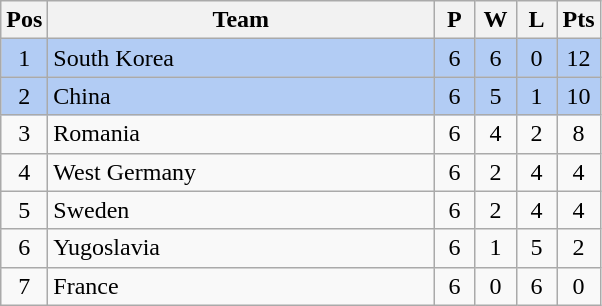<table class="wikitable" style="font-size: 100%">
<tr>
<th width=15>Pos</th>
<th width=250>Team</th>
<th width=20>P</th>
<th width=20>W</th>
<th width=20>L</th>
<th width=20>Pts</th>
</tr>
<tr align=center style="background: #b2ccf4;">
<td>1</td>
<td align="left"> South Korea</td>
<td>6</td>
<td>6</td>
<td>0</td>
<td>12</td>
</tr>
<tr align=center style="background: #b2ccf4;">
<td>2</td>
<td align="left"> China</td>
<td>6</td>
<td>5</td>
<td>1</td>
<td>10</td>
</tr>
<tr align=center>
<td>3</td>
<td align="left"> Romania</td>
<td>6</td>
<td>4</td>
<td>2</td>
<td>8</td>
</tr>
<tr align=center>
<td>4</td>
<td align="left"> West Germany</td>
<td>6</td>
<td>2</td>
<td>4</td>
<td>4</td>
</tr>
<tr align=center>
<td>5</td>
<td align="left"> Sweden</td>
<td>6</td>
<td>2</td>
<td>4</td>
<td>4</td>
</tr>
<tr align=center>
<td>6</td>
<td align="left"> Yugoslavia</td>
<td>6</td>
<td>1</td>
<td>5</td>
<td>2</td>
</tr>
<tr align=center>
<td>7</td>
<td align="left"> France</td>
<td>6</td>
<td>0</td>
<td>6</td>
<td>0</td>
</tr>
</table>
